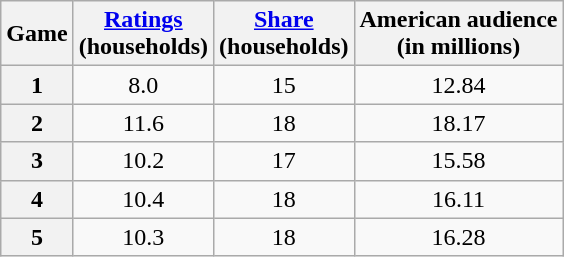<table class="wikitable" style="text-align:center;">
<tr>
<th>Game</th>
<th><a href='#'>Ratings</a><br>(households)</th>
<th><a href='#'>Share</a><br>(households)</th>
<th>American audience<br>(in millions)</th>
</tr>
<tr>
<th>1</th>
<td>8.0</td>
<td>15</td>
<td>12.84</td>
</tr>
<tr>
<th>2</th>
<td>11.6</td>
<td>18</td>
<td>18.17</td>
</tr>
<tr>
<th>3</th>
<td>10.2</td>
<td>17</td>
<td>15.58</td>
</tr>
<tr>
<th>4</th>
<td>10.4</td>
<td>18</td>
<td>16.11</td>
</tr>
<tr>
<th>5</th>
<td>10.3</td>
<td>18</td>
<td>16.28</td>
</tr>
</table>
